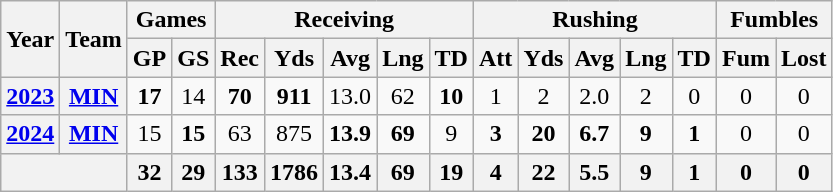<table style="text-align:center;" class="wikitable">
<tr>
<th rowspan="2">Year</th>
<th rowspan="2">Team</th>
<th colspan="2">Games</th>
<th colspan="5">Receiving</th>
<th colspan="5">Rushing</th>
<th colspan="2">Fumbles</th>
</tr>
<tr>
<th>GP</th>
<th>GS</th>
<th>Rec</th>
<th>Yds</th>
<th>Avg</th>
<th>Lng</th>
<th>TD</th>
<th>Att</th>
<th>Yds</th>
<th>Avg</th>
<th>Lng</th>
<th>TD</th>
<th>Fum</th>
<th>Lost</th>
</tr>
<tr>
<th><a href='#'>2023</a></th>
<th><a href='#'>MIN</a></th>
<td><strong>17</strong></td>
<td>14</td>
<td><strong>70</strong></td>
<td><strong>911</strong></td>
<td>13.0</td>
<td>62</td>
<td><strong>10</strong></td>
<td>1</td>
<td>2</td>
<td>2.0</td>
<td>2</td>
<td>0</td>
<td>0</td>
<td>0</td>
</tr>
<tr>
<th><a href='#'>2024</a></th>
<th><a href='#'>MIN</a></th>
<td>15</td>
<td><strong>15</strong></td>
<td>63</td>
<td>875</td>
<td><strong>13.9</strong></td>
<td><strong>69</strong></td>
<td>9</td>
<td><strong>3</strong></td>
<td><strong>20</strong></td>
<td><strong>6.7</strong></td>
<td><strong>9</strong></td>
<td><strong>1</strong></td>
<td>0</td>
<td>0</td>
</tr>
<tr>
<th colspan="2"></th>
<th>32</th>
<th>29</th>
<th>133</th>
<th>1786</th>
<th>13.4</th>
<th>69</th>
<th>19</th>
<th>4</th>
<th>22</th>
<th>5.5</th>
<th>9</th>
<th>1</th>
<th>0</th>
<th>0</th>
</tr>
</table>
